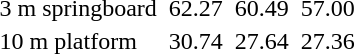<table>
<tr>
<td>3 m springboard</td>
<td></td>
<td>62.27</td>
<td></td>
<td>60.49</td>
<td></td>
<td>57.00</td>
</tr>
<tr>
<td>10 m platform</td>
<td></td>
<td>30.74</td>
<td></td>
<td>27.64</td>
<td></td>
<td>27.36</td>
</tr>
</table>
